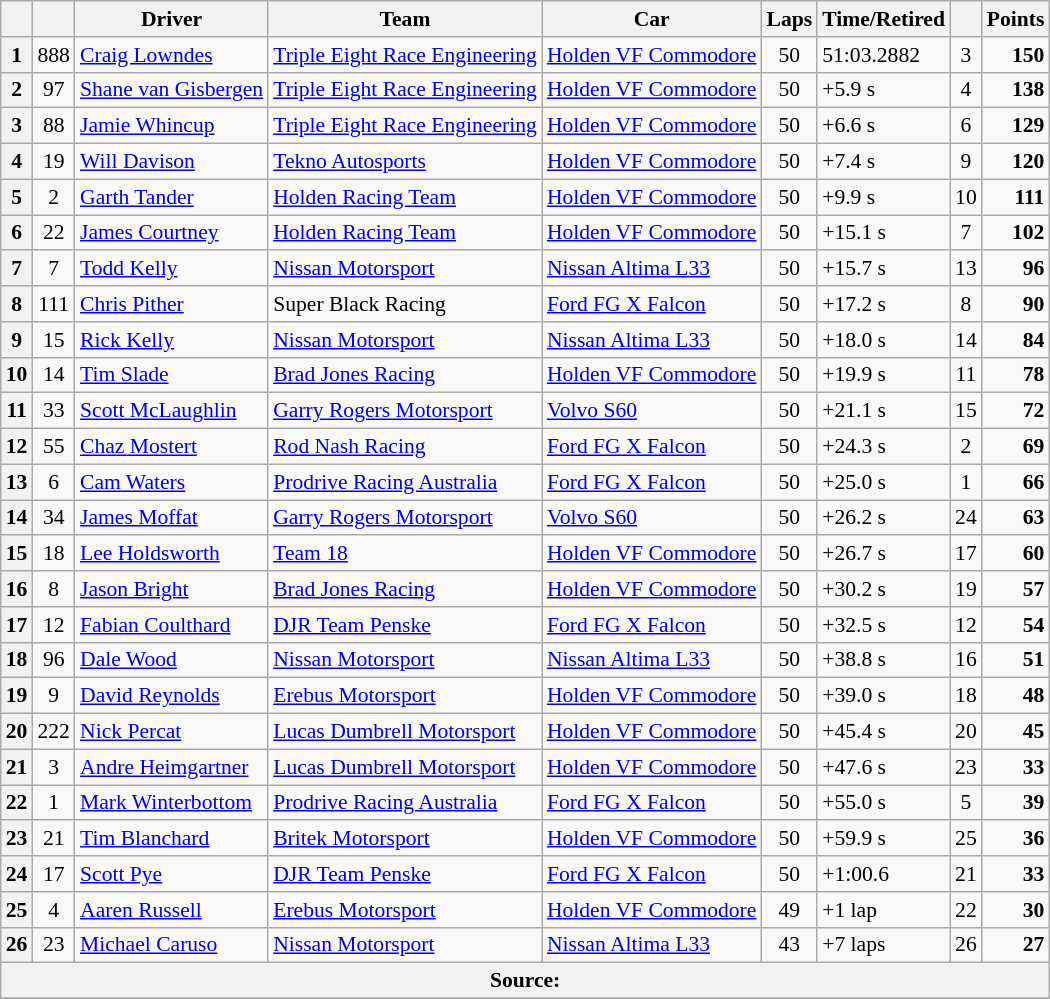<table class="wikitable" style="font-size: 90%">
<tr>
<th></th>
<th></th>
<th>Driver</th>
<th>Team</th>
<th>Car</th>
<th>Laps</th>
<th>Time/Retired</th>
<th></th>
<th>Points</th>
</tr>
<tr>
<th>1</th>
<td align="center">888</td>
<td> <a href='#'>Craig Lowndes</a></td>
<td><a href='#'>Triple Eight Race Engineering</a></td>
<td><a href='#'>Holden VF Commodore</a></td>
<td align="center">50</td>
<td>51:03.2882</td>
<td align="center">3</td>
<td align="right"><strong>150</strong></td>
</tr>
<tr>
<th>2</th>
<td align="center">97</td>
<td> <a href='#'>Shane van Gisbergen</a></td>
<td><a href='#'>Triple Eight Race Engineering</a></td>
<td><a href='#'>Holden VF Commodore</a></td>
<td align="center">50</td>
<td>+5.9 s</td>
<td align="center">4</td>
<td align="right"><strong>138</strong></td>
</tr>
<tr>
<th>3</th>
<td align="center">88</td>
<td> <a href='#'>Jamie Whincup</a></td>
<td><a href='#'>Triple Eight Race Engineering</a></td>
<td><a href='#'>Holden VF Commodore</a></td>
<td align="center">50</td>
<td>+6.6 s</td>
<td align="center">6</td>
<td align="right"><strong>129</strong></td>
</tr>
<tr>
<th>4</th>
<td align="center">19</td>
<td> <a href='#'>Will Davison</a></td>
<td><a href='#'>Tekno Autosports</a></td>
<td><a href='#'>Holden VF Commodore</a></td>
<td align="center">50</td>
<td>+7.4 s</td>
<td align="center">9</td>
<td align="right"><strong>120</strong></td>
</tr>
<tr>
<th>5</th>
<td align="center">2</td>
<td> <a href='#'>Garth Tander</a></td>
<td><a href='#'>Holden Racing Team</a></td>
<td><a href='#'>Holden VF Commodore</a></td>
<td align="center">50</td>
<td>+9.9 s</td>
<td align="center">10</td>
<td align="right"><strong>111</strong></td>
</tr>
<tr>
<th>6</th>
<td align="center">22</td>
<td> <a href='#'>James Courtney</a></td>
<td><a href='#'>Holden Racing Team</a></td>
<td><a href='#'>Holden VF Commodore</a></td>
<td align="center">50</td>
<td>+15.1 s</td>
<td align="center">7</td>
<td align="right"><strong>102</strong></td>
</tr>
<tr>
<th>7</th>
<td align="center">7</td>
<td> <a href='#'>Todd Kelly</a></td>
<td><a href='#'>Nissan Motorsport</a></td>
<td><a href='#'>Nissan Altima L33</a></td>
<td align="center">50</td>
<td>+15.7 s</td>
<td align="center">13</td>
<td align="right"><strong>96</strong></td>
</tr>
<tr>
<th>8</th>
<td align="center">111</td>
<td> <a href='#'>Chris Pither</a></td>
<td>Super Black Racing</td>
<td><a href='#'>Ford FG X Falcon</a></td>
<td align="center">50</td>
<td>+17.2 s</td>
<td align="center">8</td>
<td align="right"><strong>90</strong></td>
</tr>
<tr>
<th>9</th>
<td align="center">15</td>
<td> <a href='#'>Rick Kelly</a></td>
<td><a href='#'>Nissan Motorsport</a></td>
<td><a href='#'>Nissan Altima L33</a></td>
<td align="center">50</td>
<td>+18.0 s</td>
<td align="center">14</td>
<td align="right"><strong>84</strong></td>
</tr>
<tr>
<th>10</th>
<td align="center">14</td>
<td> <a href='#'>Tim Slade</a></td>
<td><a href='#'>Brad Jones Racing</a></td>
<td><a href='#'>Holden VF Commodore</a></td>
<td align="center">50</td>
<td>+19.9 s</td>
<td align="center">11</td>
<td align="right"><strong>78</strong></td>
</tr>
<tr>
<th>11</th>
<td align="center">33</td>
<td> <a href='#'>Scott McLaughlin</a></td>
<td><a href='#'>Garry Rogers Motorsport</a></td>
<td><a href='#'>Volvo S60</a></td>
<td align="center">50</td>
<td>+21.1 s</td>
<td align="center">15</td>
<td align="right"><strong>72</strong></td>
</tr>
<tr>
<th>12</th>
<td align="center">55</td>
<td> <a href='#'>Chaz Mostert</a></td>
<td><a href='#'>Rod Nash Racing</a></td>
<td><a href='#'>Ford FG X Falcon</a></td>
<td align="center">50</td>
<td>+24.3 s</td>
<td align="center">2</td>
<td align="right"><strong>69</strong></td>
</tr>
<tr>
<th>13</th>
<td align="center">6</td>
<td> <a href='#'>Cam Waters</a></td>
<td><a href='#'>Prodrive Racing Australia</a></td>
<td><a href='#'>Ford FG X Falcon</a></td>
<td align="center">50</td>
<td>+25.0 s</td>
<td align="center">1</td>
<td align="right"><strong>66</strong></td>
</tr>
<tr>
<th>14</th>
<td align="center">34</td>
<td> <a href='#'>James Moffat</a></td>
<td><a href='#'>Garry Rogers Motorsport</a></td>
<td><a href='#'>Volvo S60</a></td>
<td align="center">50</td>
<td>+26.2 s</td>
<td align="center">24</td>
<td align="right"><strong>63</strong></td>
</tr>
<tr>
<th>15</th>
<td align="center">18</td>
<td> <a href='#'>Lee Holdsworth</a></td>
<td><a href='#'>Team 18</a></td>
<td><a href='#'>Holden VF Commodore</a></td>
<td align="center">50</td>
<td>+26.7 s</td>
<td align="center">17</td>
<td align="right"><strong>60</strong></td>
</tr>
<tr>
<th>16</th>
<td align="center">8</td>
<td> <a href='#'>Jason Bright</a></td>
<td><a href='#'>Brad Jones Racing</a></td>
<td><a href='#'>Holden VF Commodore</a></td>
<td align="center">50</td>
<td>+30.2 s</td>
<td align="center">19</td>
<td align="right"><strong>57</strong></td>
</tr>
<tr>
<th>17</th>
<td align="center">12</td>
<td> <a href='#'>Fabian Coulthard</a></td>
<td><a href='#'>DJR Team Penske</a></td>
<td><a href='#'>Ford FG X Falcon</a></td>
<td align="center">50</td>
<td>+32.5 s</td>
<td align="center">12</td>
<td align="right"><strong>54</strong></td>
</tr>
<tr>
<th>18</th>
<td align="center">96</td>
<td> <a href='#'>Dale Wood</a></td>
<td><a href='#'>Nissan Motorsport</a></td>
<td><a href='#'>Nissan Altima L33</a></td>
<td align="center">50</td>
<td>+38.8 s</td>
<td align="center">16</td>
<td align="right"><strong>51</strong></td>
</tr>
<tr>
<th>19</th>
<td align="center">9</td>
<td> <a href='#'>David Reynolds</a></td>
<td><a href='#'>Erebus Motorsport</a></td>
<td><a href='#'>Holden VF Commodore</a></td>
<td align="center">50</td>
<td>+39.0 s</td>
<td align="center">18</td>
<td align="right"><strong>48</strong></td>
</tr>
<tr>
<th>20</th>
<td align="center">222</td>
<td> <a href='#'>Nick Percat</a></td>
<td><a href='#'>Lucas Dumbrell Motorsport</a></td>
<td><a href='#'>Holden VF Commodore</a></td>
<td align="center">50</td>
<td>+45.4 s</td>
<td align="center">20</td>
<td align="right"><strong>45</strong></td>
</tr>
<tr>
<th>21</th>
<td align="center">3</td>
<td> <a href='#'>Andre Heimgartner</a></td>
<td><a href='#'>Lucas Dumbrell Motorsport</a></td>
<td><a href='#'>Holden VF Commodore</a></td>
<td align="center">50</td>
<td>+47.6 s</td>
<td align="center">23</td>
<td align="right"><strong>33</strong></td>
</tr>
<tr>
<th>22</th>
<td align="center">1</td>
<td> <a href='#'>Mark Winterbottom</a></td>
<td><a href='#'>Prodrive Racing Australia</a></td>
<td><a href='#'>Ford FG X Falcon</a></td>
<td align="center">50</td>
<td>+55.0 s</td>
<td align="center">5</td>
<td align="right"><strong>39</strong></td>
</tr>
<tr>
<th>23</th>
<td align="center">21</td>
<td> <a href='#'>Tim Blanchard</a></td>
<td><a href='#'>Britek Motorsport</a></td>
<td><a href='#'>Holden VF Commodore</a></td>
<td align="center">50</td>
<td>+59.9 s</td>
<td align="center">25</td>
<td align="right"><strong>36</strong></td>
</tr>
<tr>
<th>24</th>
<td align="center">17</td>
<td> <a href='#'>Scott Pye</a></td>
<td><a href='#'>DJR Team Penske</a></td>
<td><a href='#'>Ford FG X Falcon</a></td>
<td align="center">50</td>
<td>+1:00.6</td>
<td align="center">21</td>
<td align="right"><strong>33</strong></td>
</tr>
<tr>
<th>25</th>
<td align="center">4</td>
<td> <a href='#'>Aaren Russell</a></td>
<td><a href='#'>Erebus Motorsport</a></td>
<td><a href='#'>Holden VF Commodore</a></td>
<td align="center">49</td>
<td>+1 lap</td>
<td align="center">22</td>
<td align="right"><strong>30</strong></td>
</tr>
<tr>
<th>26</th>
<td align="center">23</td>
<td> <a href='#'>Michael Caruso</a></td>
<td><a href='#'>Nissan Motorsport</a></td>
<td><a href='#'>Nissan Altima L33</a></td>
<td align="center">43</td>
<td>+7 laps</td>
<td align="center">26</td>
<td align="right"><strong>27</strong></td>
</tr>
<tr>
<th colspan="9">Source:</th>
</tr>
<tr>
</tr>
</table>
